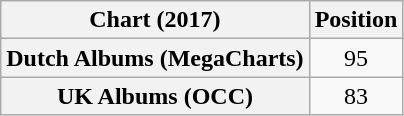<table class="wikitable sortable plainrowheaders" style="text-align:center">
<tr>
<th scope="col">Chart (2017)</th>
<th scope="col">Position</th>
</tr>
<tr>
<th scope="row">Dutch Albums (MegaCharts)</th>
<td>95</td>
</tr>
<tr>
<th scope="row">UK Albums (OCC)</th>
<td>83</td>
</tr>
</table>
